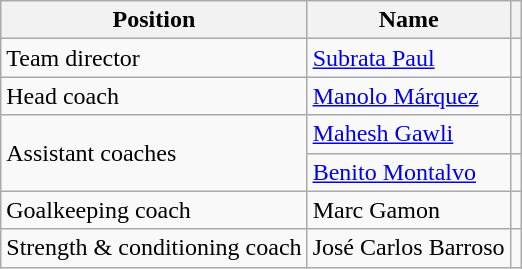<table class="wikitable">
<tr>
<th>Position</th>
<th>Name</th>
<th></th>
</tr>
<tr>
<td>Team director</td>
<td> <a href='#'>Subrata Paul</a></td>
<td></td>
</tr>
<tr>
<td>Head coach</td>
<td> <a href='#'>Manolo Márquez</a></td>
<td></td>
</tr>
<tr>
<td rowspan=2>Assistant coaches</td>
<td> <a href='#'>Mahesh Gawli</a></td>
<td></td>
</tr>
<tr>
<td> <a href='#'>Benito Montalvo</a></td>
<td></td>
</tr>
<tr>
<td>Goalkeeping coach</td>
<td> Marc Gamon</td>
<td></td>
</tr>
<tr>
<td>Strength & conditioning coach</td>
<td> José Carlos Barroso</td>
<td></td>
</tr>
</table>
